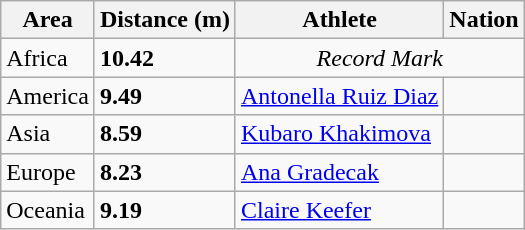<table class="wikitable">
<tr>
<th>Area</th>
<th>Distance (m)</th>
<th>Athlete</th>
<th>Nation</th>
</tr>
<tr>
<td>Africa</td>
<td><strong>10.42</strong></td>
<td colspan="2" align="center"><em>Record Mark</em></td>
</tr>
<tr>
<td>America</td>
<td><strong>9.49</strong></td>
<td><a href='#'>Antonella Ruiz Diaz</a></td>
<td></td>
</tr>
<tr>
<td>Asia</td>
<td><strong>8.59</strong></td>
<td><a href='#'>Kubaro Khakimova</a></td>
<td></td>
</tr>
<tr>
<td>Europe</td>
<td><strong>8.23</strong></td>
<td><a href='#'>Ana Gradecak</a></td>
<td></td>
</tr>
<tr>
<td>Oceania</td>
<td><strong>9.19</strong></td>
<td><a href='#'>Claire Keefer</a></td>
<td></td>
</tr>
</table>
